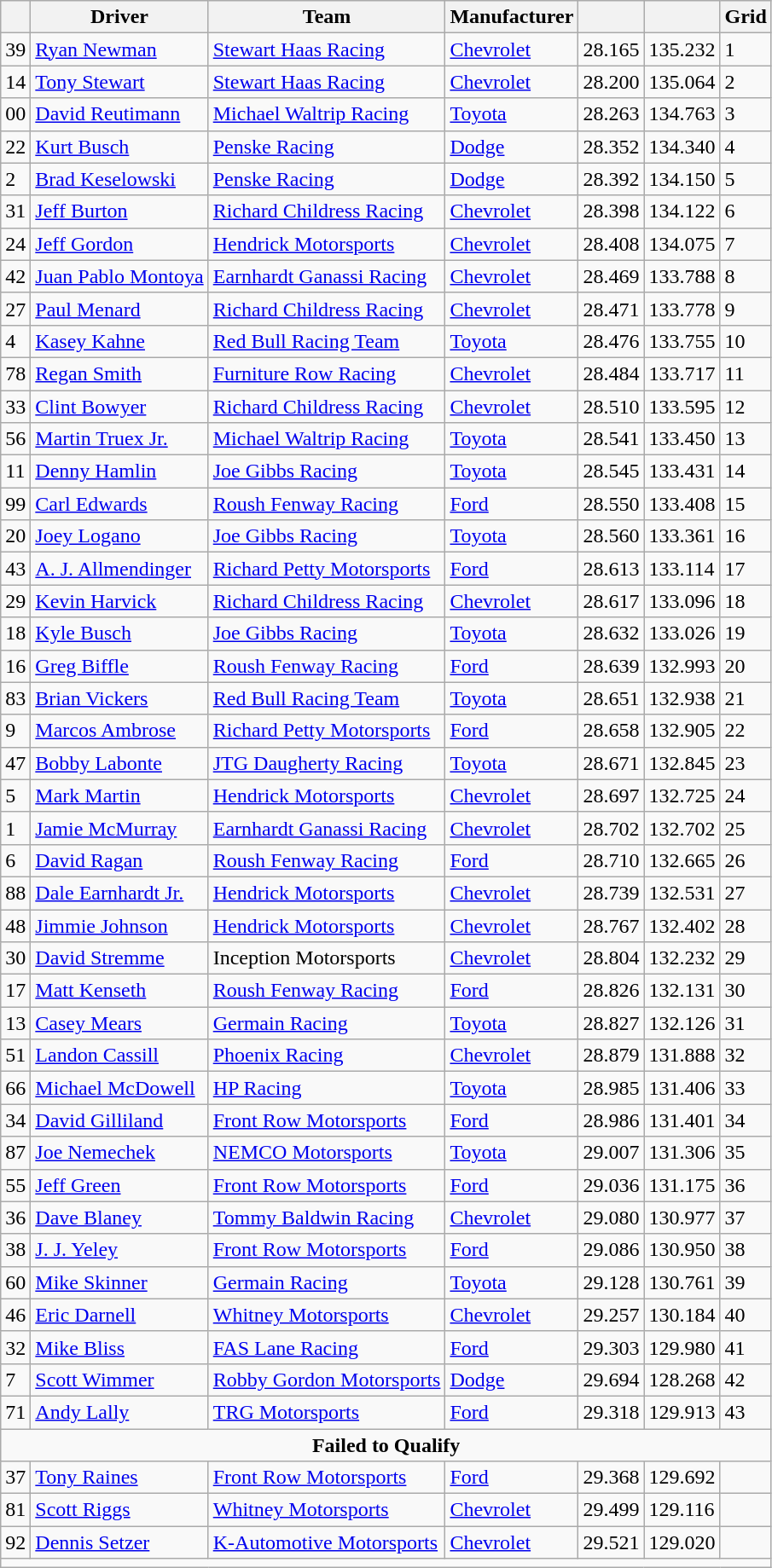<table class="wikitable">
<tr>
<th></th>
<th>Driver</th>
<th>Team</th>
<th>Manufacturer</th>
<th></th>
<th></th>
<th>Grid</th>
</tr>
<tr>
<td>39</td>
<td><a href='#'>Ryan Newman</a></td>
<td><a href='#'>Stewart Haas Racing</a></td>
<td><a href='#'>Chevrolet</a></td>
<td>28.165</td>
<td>135.232</td>
<td>1</td>
</tr>
<tr>
<td>14</td>
<td><a href='#'>Tony Stewart</a></td>
<td><a href='#'>Stewart Haas Racing</a></td>
<td><a href='#'>Chevrolet</a></td>
<td>28.200</td>
<td>135.064</td>
<td>2</td>
</tr>
<tr>
<td>00</td>
<td><a href='#'>David Reutimann</a></td>
<td><a href='#'>Michael Waltrip Racing</a></td>
<td><a href='#'>Toyota</a></td>
<td>28.263</td>
<td>134.763</td>
<td>3</td>
</tr>
<tr>
<td>22</td>
<td><a href='#'>Kurt Busch</a></td>
<td><a href='#'>Penske Racing</a></td>
<td><a href='#'>Dodge</a></td>
<td>28.352</td>
<td>134.340</td>
<td>4</td>
</tr>
<tr>
<td>2</td>
<td><a href='#'>Brad Keselowski</a></td>
<td><a href='#'>Penske Racing</a></td>
<td><a href='#'>Dodge</a></td>
<td>28.392</td>
<td>134.150</td>
<td>5</td>
</tr>
<tr>
<td>31</td>
<td><a href='#'>Jeff Burton</a></td>
<td><a href='#'>Richard Childress Racing</a></td>
<td><a href='#'>Chevrolet</a></td>
<td>28.398</td>
<td>134.122</td>
<td>6</td>
</tr>
<tr>
<td>24</td>
<td><a href='#'>Jeff Gordon</a></td>
<td><a href='#'>Hendrick Motorsports</a></td>
<td><a href='#'>Chevrolet</a></td>
<td>28.408</td>
<td>134.075</td>
<td>7</td>
</tr>
<tr>
<td>42</td>
<td><a href='#'>Juan Pablo Montoya</a></td>
<td><a href='#'>Earnhardt Ganassi Racing</a></td>
<td><a href='#'>Chevrolet</a></td>
<td>28.469</td>
<td>133.788</td>
<td>8</td>
</tr>
<tr>
<td>27</td>
<td><a href='#'>Paul Menard</a></td>
<td><a href='#'>Richard Childress Racing</a></td>
<td><a href='#'>Chevrolet</a></td>
<td>28.471</td>
<td>133.778</td>
<td>9</td>
</tr>
<tr>
<td>4</td>
<td><a href='#'>Kasey Kahne</a></td>
<td><a href='#'>Red Bull Racing Team</a></td>
<td><a href='#'>Toyota</a></td>
<td>28.476</td>
<td>133.755</td>
<td>10</td>
</tr>
<tr>
<td>78</td>
<td><a href='#'>Regan Smith</a></td>
<td><a href='#'>Furniture Row Racing</a></td>
<td><a href='#'>Chevrolet</a></td>
<td>28.484</td>
<td>133.717</td>
<td>11</td>
</tr>
<tr>
<td>33</td>
<td><a href='#'>Clint Bowyer</a></td>
<td><a href='#'>Richard Childress Racing</a></td>
<td><a href='#'>Chevrolet</a></td>
<td>28.510</td>
<td>133.595</td>
<td>12</td>
</tr>
<tr>
<td>56</td>
<td><a href='#'>Martin Truex Jr.</a></td>
<td><a href='#'>Michael Waltrip Racing</a></td>
<td><a href='#'>Toyota</a></td>
<td>28.541</td>
<td>133.450</td>
<td>13</td>
</tr>
<tr>
<td>11</td>
<td><a href='#'>Denny Hamlin</a></td>
<td><a href='#'>Joe Gibbs Racing</a></td>
<td><a href='#'>Toyota</a></td>
<td>28.545</td>
<td>133.431</td>
<td>14</td>
</tr>
<tr>
<td>99</td>
<td><a href='#'>Carl Edwards</a></td>
<td><a href='#'>Roush Fenway Racing</a></td>
<td><a href='#'>Ford</a></td>
<td>28.550</td>
<td>133.408</td>
<td>15</td>
</tr>
<tr>
<td>20</td>
<td><a href='#'>Joey Logano</a></td>
<td><a href='#'>Joe Gibbs Racing</a></td>
<td><a href='#'>Toyota</a></td>
<td>28.560</td>
<td>133.361</td>
<td>16</td>
</tr>
<tr>
<td>43</td>
<td><a href='#'>A. J. Allmendinger</a></td>
<td><a href='#'>Richard Petty Motorsports</a></td>
<td><a href='#'>Ford</a></td>
<td>28.613</td>
<td>133.114</td>
<td>17</td>
</tr>
<tr>
<td>29</td>
<td><a href='#'>Kevin Harvick</a></td>
<td><a href='#'>Richard Childress Racing</a></td>
<td><a href='#'>Chevrolet</a></td>
<td>28.617</td>
<td>133.096</td>
<td>18</td>
</tr>
<tr>
<td>18</td>
<td><a href='#'>Kyle Busch</a></td>
<td><a href='#'>Joe Gibbs Racing</a></td>
<td><a href='#'>Toyota</a></td>
<td>28.632</td>
<td>133.026</td>
<td>19</td>
</tr>
<tr>
<td>16</td>
<td><a href='#'>Greg Biffle</a></td>
<td><a href='#'>Roush Fenway Racing</a></td>
<td><a href='#'>Ford</a></td>
<td>28.639</td>
<td>132.993</td>
<td>20</td>
</tr>
<tr>
<td>83</td>
<td><a href='#'>Brian Vickers</a></td>
<td><a href='#'>Red Bull Racing Team</a></td>
<td><a href='#'>Toyota</a></td>
<td>28.651</td>
<td>132.938</td>
<td>21</td>
</tr>
<tr>
<td>9</td>
<td><a href='#'>Marcos Ambrose</a></td>
<td><a href='#'>Richard Petty Motorsports</a></td>
<td><a href='#'>Ford</a></td>
<td>28.658</td>
<td>132.905</td>
<td>22</td>
</tr>
<tr>
<td>47</td>
<td><a href='#'>Bobby Labonte</a></td>
<td><a href='#'>JTG Daugherty Racing</a></td>
<td><a href='#'>Toyota</a></td>
<td>28.671</td>
<td>132.845</td>
<td>23</td>
</tr>
<tr>
<td>5</td>
<td><a href='#'>Mark Martin</a></td>
<td><a href='#'>Hendrick Motorsports</a></td>
<td><a href='#'>Chevrolet</a></td>
<td>28.697</td>
<td>132.725</td>
<td>24</td>
</tr>
<tr>
<td>1</td>
<td><a href='#'>Jamie McMurray</a></td>
<td><a href='#'>Earnhardt Ganassi Racing</a></td>
<td><a href='#'>Chevrolet</a></td>
<td>28.702</td>
<td>132.702</td>
<td>25</td>
</tr>
<tr>
<td>6</td>
<td><a href='#'>David Ragan</a></td>
<td><a href='#'>Roush Fenway Racing</a></td>
<td><a href='#'>Ford</a></td>
<td>28.710</td>
<td>132.665</td>
<td>26</td>
</tr>
<tr>
<td>88</td>
<td><a href='#'>Dale Earnhardt Jr.</a></td>
<td><a href='#'>Hendrick Motorsports</a></td>
<td><a href='#'>Chevrolet</a></td>
<td>28.739</td>
<td>132.531</td>
<td>27</td>
</tr>
<tr>
<td>48</td>
<td><a href='#'>Jimmie Johnson</a></td>
<td><a href='#'>Hendrick Motorsports</a></td>
<td><a href='#'>Chevrolet</a></td>
<td>28.767</td>
<td>132.402</td>
<td>28</td>
</tr>
<tr>
<td>30</td>
<td><a href='#'>David Stremme</a></td>
<td>Inception Motorsports</td>
<td><a href='#'>Chevrolet</a></td>
<td>28.804</td>
<td>132.232</td>
<td>29</td>
</tr>
<tr>
<td>17</td>
<td><a href='#'>Matt Kenseth</a></td>
<td><a href='#'>Roush Fenway Racing</a></td>
<td><a href='#'>Ford</a></td>
<td>28.826</td>
<td>132.131</td>
<td>30</td>
</tr>
<tr>
<td>13</td>
<td><a href='#'>Casey Mears</a></td>
<td><a href='#'>Germain Racing</a></td>
<td><a href='#'>Toyota</a></td>
<td>28.827</td>
<td>132.126</td>
<td>31</td>
</tr>
<tr>
<td>51</td>
<td><a href='#'>Landon Cassill</a></td>
<td><a href='#'>Phoenix Racing</a></td>
<td><a href='#'>Chevrolet</a></td>
<td>28.879</td>
<td>131.888</td>
<td>32</td>
</tr>
<tr>
<td>66</td>
<td><a href='#'>Michael McDowell</a></td>
<td><a href='#'>HP Racing</a></td>
<td><a href='#'>Toyota</a></td>
<td>28.985</td>
<td>131.406</td>
<td>33</td>
</tr>
<tr>
<td>34</td>
<td><a href='#'>David Gilliland</a></td>
<td><a href='#'>Front Row Motorsports</a></td>
<td><a href='#'>Ford</a></td>
<td>28.986</td>
<td>131.401</td>
<td>34</td>
</tr>
<tr>
<td>87</td>
<td><a href='#'>Joe Nemechek</a></td>
<td><a href='#'>NEMCO Motorsports</a></td>
<td><a href='#'>Toyota</a></td>
<td>29.007</td>
<td>131.306</td>
<td>35</td>
</tr>
<tr>
<td>55</td>
<td><a href='#'>Jeff Green</a></td>
<td><a href='#'>Front Row Motorsports</a></td>
<td><a href='#'>Ford</a></td>
<td>29.036</td>
<td>131.175</td>
<td>36</td>
</tr>
<tr>
<td>36</td>
<td><a href='#'>Dave Blaney</a></td>
<td><a href='#'>Tommy Baldwin Racing</a></td>
<td><a href='#'>Chevrolet</a></td>
<td>29.080</td>
<td>130.977</td>
<td>37</td>
</tr>
<tr>
<td>38</td>
<td><a href='#'>J. J. Yeley</a></td>
<td><a href='#'>Front Row Motorsports</a></td>
<td><a href='#'>Ford</a></td>
<td>29.086</td>
<td>130.950</td>
<td>38</td>
</tr>
<tr>
<td>60</td>
<td><a href='#'>Mike Skinner</a></td>
<td><a href='#'>Germain Racing</a></td>
<td><a href='#'>Toyota</a></td>
<td>29.128</td>
<td>130.761</td>
<td>39</td>
</tr>
<tr>
<td>46</td>
<td><a href='#'>Eric Darnell</a></td>
<td><a href='#'>Whitney Motorsports</a></td>
<td><a href='#'>Chevrolet</a></td>
<td>29.257</td>
<td>130.184</td>
<td>40</td>
</tr>
<tr>
<td>32</td>
<td><a href='#'>Mike Bliss</a></td>
<td><a href='#'>FAS Lane Racing</a></td>
<td><a href='#'>Ford</a></td>
<td>29.303</td>
<td>129.980</td>
<td>41</td>
</tr>
<tr>
<td>7</td>
<td><a href='#'>Scott Wimmer</a></td>
<td><a href='#'>Robby Gordon Motorsports</a></td>
<td><a href='#'>Dodge</a></td>
<td>29.694</td>
<td>128.268</td>
<td>42</td>
</tr>
<tr>
<td>71</td>
<td><a href='#'>Andy Lally</a></td>
<td><a href='#'>TRG Motorsports</a></td>
<td><a href='#'>Ford</a></td>
<td>29.318</td>
<td>129.913</td>
<td>43</td>
</tr>
<tr>
<td colspan="7" style="text-align:center;"><strong>Failed to Qualify</strong></td>
</tr>
<tr>
<td>37</td>
<td><a href='#'>Tony Raines</a></td>
<td><a href='#'>Front Row Motorsports</a></td>
<td><a href='#'>Ford</a></td>
<td>29.368</td>
<td>129.692</td>
<td></td>
</tr>
<tr>
<td>81</td>
<td><a href='#'>Scott Riggs</a></td>
<td><a href='#'>Whitney Motorsports</a></td>
<td><a href='#'>Chevrolet</a></td>
<td>29.499</td>
<td>129.116</td>
<td></td>
</tr>
<tr>
<td>92</td>
<td><a href='#'>Dennis Setzer</a></td>
<td><a href='#'>K-Automotive Motorsports</a></td>
<td><a href='#'>Chevrolet</a></td>
<td>29.521</td>
<td>129.020</td>
<td></td>
</tr>
<tr>
<td colspan="8"></td>
</tr>
</table>
